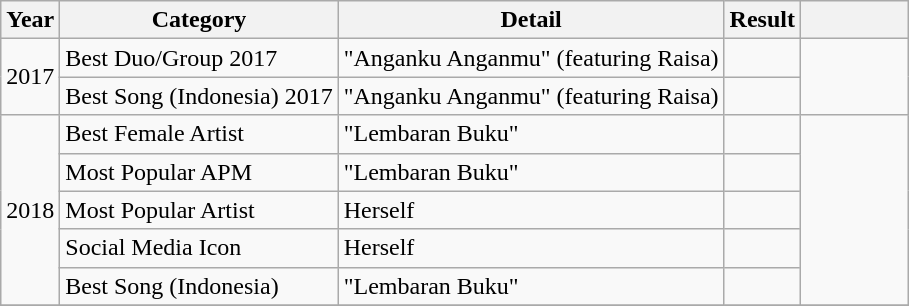<table class="wikitable">
<tr>
<th>Year</th>
<th>Category</th>
<th>Detail</th>
<th>Result</th>
<th scope="col" style="width:4em;"></th>
</tr>
<tr>
<td align="center" rowspan="2">2017</td>
<td>Best Duo/Group 2017</td>
<td>"Anganku Anganmu" (featuring Raisa)</td>
<td></td>
<td rowspan="2" scope="row" style="text-align:center"></td>
</tr>
<tr>
<td>Best Song (Indonesia) 2017</td>
<td>"Anganku Anganmu" (featuring Raisa)</td>
<td></td>
</tr>
<tr>
<td align="center" rowspan="5">2018</td>
<td>Best Female Artist</td>
<td>"Lembaran Buku"</td>
<td></td>
<td rowspan="5" scope="row" style="text-align:center"></td>
</tr>
<tr>
<td>Most Popular APM</td>
<td>"Lembaran Buku"</td>
<td></td>
</tr>
<tr>
<td>Most Popular Artist</td>
<td>Herself</td>
<td></td>
</tr>
<tr>
<td>Social Media Icon</td>
<td>Herself</td>
<td></td>
</tr>
<tr>
<td>Best Song (Indonesia)</td>
<td>"Lembaran Buku"</td>
<td></td>
</tr>
<tr>
</tr>
</table>
